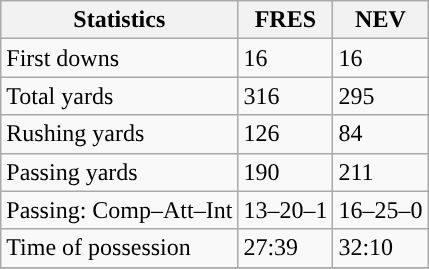<table class="wikitable" style="float: left;">
<tr>
<th>Statistics</th>
<th>FRES</th>
<th>NEV</th>
</tr>
<tr>
<td>First downs</td>
<td>16</td>
<td>16</td>
</tr>
<tr>
<td>Total yards</td>
<td>316</td>
<td>295</td>
</tr>
<tr>
<td>Rushing yards</td>
<td>126</td>
<td>84</td>
</tr>
<tr>
<td>Passing yards</td>
<td>190</td>
<td>211</td>
</tr>
<tr>
<td>Passing: Comp–Att–Int</td>
<td>13–20–1</td>
<td>16–25–0</td>
</tr>
<tr>
<td>Time of possession</td>
<td>27:39</td>
<td>32:10</td>
</tr>
<tr>
</tr>
</table>
